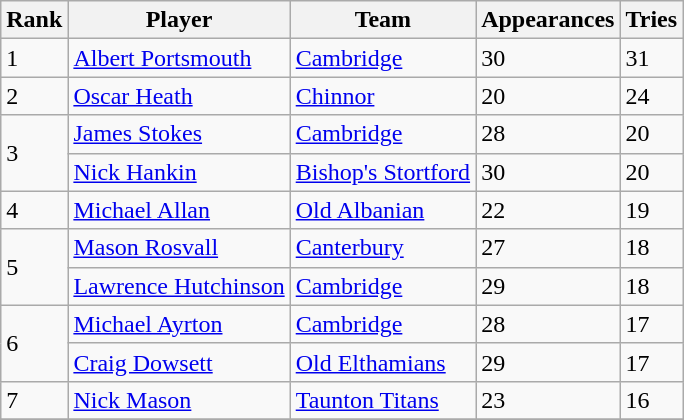<table class="wikitable">
<tr>
<th>Rank</th>
<th>Player</th>
<th>Team</th>
<th>Appearances</th>
<th>Tries</th>
</tr>
<tr>
<td>1</td>
<td> <a href='#'>Albert Portsmouth</a></td>
<td><a href='#'>Cambridge</a></td>
<td>30</td>
<td>31</td>
</tr>
<tr>
<td>2</td>
<td> <a href='#'>Oscar Heath</a></td>
<td><a href='#'>Chinnor</a></td>
<td>20</td>
<td>24</td>
</tr>
<tr>
<td rowspan=2>3</td>
<td> <a href='#'>James Stokes</a></td>
<td><a href='#'>Cambridge</a></td>
<td>28</td>
<td>20</td>
</tr>
<tr>
<td> <a href='#'>Nick Hankin</a></td>
<td><a href='#'>Bishop's Stortford</a></td>
<td>30</td>
<td>20</td>
</tr>
<tr>
<td>4</td>
<td> <a href='#'>Michael Allan</a></td>
<td><a href='#'>Old Albanian</a></td>
<td>22</td>
<td>19</td>
</tr>
<tr>
<td rowspan=2>5</td>
<td> <a href='#'>Mason Rosvall</a></td>
<td><a href='#'>Canterbury</a></td>
<td>27</td>
<td>18</td>
</tr>
<tr>
<td> <a href='#'>Lawrence Hutchinson</a></td>
<td><a href='#'>Cambridge</a></td>
<td>29</td>
<td>18</td>
</tr>
<tr>
<td rowspan=2>6</td>
<td> <a href='#'>Michael Ayrton</a></td>
<td><a href='#'>Cambridge</a></td>
<td>28</td>
<td>17</td>
</tr>
<tr>
<td> <a href='#'>Craig Dowsett</a></td>
<td><a href='#'>Old Elthamians</a></td>
<td>29</td>
<td>17</td>
</tr>
<tr>
<td>7</td>
<td> <a href='#'>Nick Mason</a></td>
<td><a href='#'>Taunton Titans</a></td>
<td>23</td>
<td>16</td>
</tr>
<tr>
</tr>
</table>
